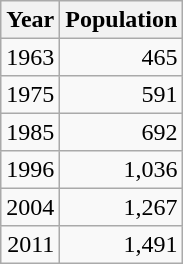<table class="wikitable" style="line-height:1.1em;">
<tr>
<th>Year</th>
<th>Population</th>
</tr>
<tr align="right">
<td>1963</td>
<td>465</td>
</tr>
<tr align="right">
<td>1975</td>
<td>591</td>
</tr>
<tr align="right">
<td>1985</td>
<td>692</td>
</tr>
<tr align="right">
<td>1996</td>
<td>1,036</td>
</tr>
<tr align="right">
<td>2004</td>
<td>1,267</td>
</tr>
<tr align="right">
<td>2011</td>
<td>1,491</td>
</tr>
</table>
